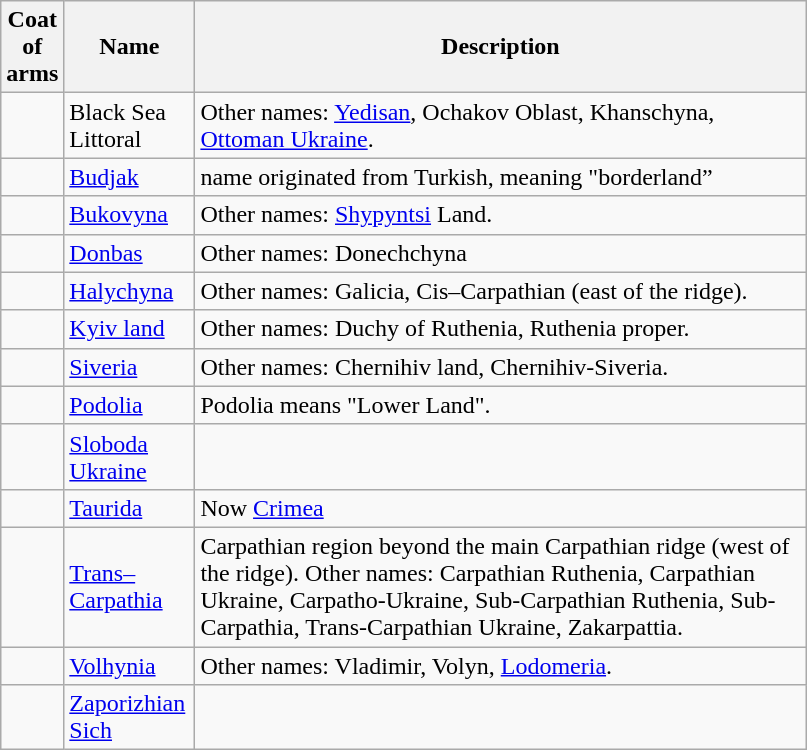<table class="wikitable" style="text-align: left">
<tr>
<th>Coat of arms</th>
<th>Name</th>
<th>Description</th>
</tr>
<tr>
<td style="width:1em;"></td>
<td style="width:5em;">Black Sea Littoral</td>
<td style="width:25em;">Other names: <a href='#'>Yedisan</a>, Ochakov Oblast, Khanschyna, <a href='#'>Ottoman Ukraine</a>.</td>
</tr>
<tr>
<td style="width:1em;"></td>
<td style="width:5em;"><a href='#'>Budjak</a></td>
<td style="width:25em;">name originated from Turkish, meaning "borderland”</td>
</tr>
<tr>
<td style="width:1em;"></td>
<td style="width:5em;"><a href='#'>Bukovyna</a></td>
<td style="width:25em;">Other names: <a href='#'>Shypyntsi</a> Land.</td>
</tr>
<tr>
<td style="width:1em;"></td>
<td style="width:5em;"><a href='#'>Donbas</a></td>
<td style="width:25em;">Other names: Donechchyna</td>
</tr>
<tr>
<td style="width:1em;"></td>
<td style="width:5em;"><a href='#'>Halychyna</a></td>
<td style="width:25em;">Other names: Galicia, Cis–Carpathian (east of the ridge).</td>
</tr>
<tr>
<td style="width:1em;"></td>
<td style="width:5em;"><a href='#'>Kyiv land</a></td>
<td style="width:25em;">Other names: Duchy of Ruthenia, Ruthenia proper.</td>
</tr>
<tr>
<td style="width:1em;"></td>
<td style="width:5em;"><a href='#'>Siveria</a></td>
<td style="width:25em;">Other names: Chernihiv land, Chernihiv-Siveria.</td>
</tr>
<tr>
<td style="width:1em;"></td>
<td style="width:5em;"><a href='#'>Podolia</a></td>
<td style="width:25em;">Podolia means "Lower Land".</td>
</tr>
<tr>
<td style="width:1em;"></td>
<td style="width:5em;"><a href='#'>Sloboda Ukraine</a></td>
<td style="width:25em;"></td>
</tr>
<tr>
<td style="width:1em;"></td>
<td style="width:5em;"><a href='#'>Taurida</a></td>
<td style="width:25em;">Now <a href='#'>Crimea</a></td>
</tr>
<tr>
<td style="width:1em; center"></td>
<td style="width:5em;"><a href='#'>Trans–<br>Carpathia</a></td>
<td style="width:25em;">Carpathian region beyond the main Carpathian ridge (west of the ridge). Other names: Carpathian Ruthenia, Carpathian Ukraine, Carpatho-Ukraine, Sub-Carpathian Ruthenia, Sub-Carpathia, Trans-Carpathian Ukraine, Zakarpattia.</td>
</tr>
<tr>
<td style="width:1em;"></td>
<td style="width:5em;"><a href='#'>Volhynia</a></td>
<td style="width:25em;">Other names: Vladimir, Volyn, <a href='#'>Lodomeria</a>.</td>
</tr>
<tr>
<td style="width:1em;"></td>
<td style="width:5em;"><a href='#'>Zaporizhian Sich</a></td>
<td style="width:25em;"></td>
</tr>
</table>
